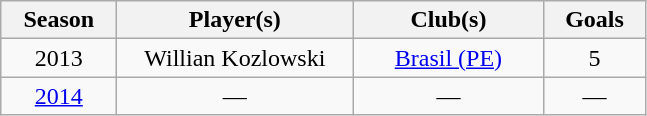<table class="wikitable" style="text-align:center; margin-left:1em;">
<tr>
<th style="width:70px">Season</th>
<th style="width:150px">Player(s)</th>
<th style="width:120px">Club(s)</th>
<th style="width:60px">Goals</th>
</tr>
<tr>
<td style="text-align:center">2013</td>
<td> Willian Kozlowski</td>
<td><a href='#'>Brasil (PE)</a></td>
<td>5</td>
</tr>
<tr>
<td style="text-align:center"><a href='#'>2014</a></td>
<td>—</td>
<td>—</td>
<td>—</td>
</tr>
</table>
